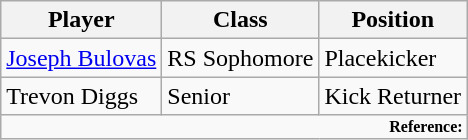<table class="wikitable">
<tr>
<th>Player</th>
<th>Class</th>
<th>Position</th>
</tr>
<tr>
<td><a href='#'>Joseph Bulovas</a></td>
<td>RS Sophomore</td>
<td>Placekicker</td>
</tr>
<tr>
<td>Trevon Diggs</td>
<td>Senior</td>
<td>Kick Returner</td>
</tr>
<tr>
<td colspan="3"  style="font-size:8pt; text-align:right;"><strong>Reference:</strong></td>
</tr>
</table>
